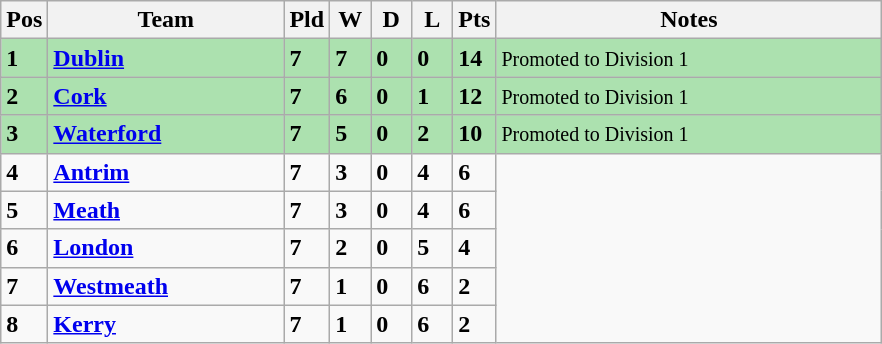<table class="wikitable" style="text-align: centre;">
<tr>
<th width=20>Pos</th>
<th width=150>Team</th>
<th width=20>Pld</th>
<th width=20>W</th>
<th width=20>D</th>
<th width=20>L</th>
<th width=20>Pts</th>
<th width=250>Notes</th>
</tr>
<tr style="background:#ACE1AF;">
<td><strong>1</strong></td>
<td align=left><strong> <a href='#'>Dublin</a> </strong></td>
<td><strong>7</strong></td>
<td><strong>7</strong></td>
<td><strong>0</strong></td>
<td><strong>0</strong></td>
<td><strong>14</strong></td>
<td><small>Promoted to Division 1</small></td>
</tr>
<tr style="background:#ACE1AF;">
<td><strong>2</strong></td>
<td align=left><strong> <a href='#'>Cork</a> </strong></td>
<td><strong>7</strong></td>
<td><strong>6</strong></td>
<td><strong>0</strong></td>
<td><strong>1</strong></td>
<td><strong>12</strong></td>
<td><small>Promoted to Division 1</small></td>
</tr>
<tr style="background:#ACE1AF;">
<td><strong>3</strong></td>
<td align=left><strong> <a href='#'>Waterford</a> </strong></td>
<td><strong>7</strong></td>
<td><strong>5</strong></td>
<td><strong>0</strong></td>
<td><strong>2</strong></td>
<td><strong>10</strong></td>
<td><small>Promoted to Division 1</small></td>
</tr>
<tr style>
<td><strong>4</strong></td>
<td align=left><strong> <a href='#'>Antrim</a> </strong></td>
<td><strong>7</strong></td>
<td><strong>3</strong></td>
<td><strong>0</strong></td>
<td><strong>4</strong></td>
<td><strong>6</strong></td>
</tr>
<tr style>
<td><strong>5</strong></td>
<td align=left><strong> <a href='#'>Meath</a> </strong></td>
<td><strong>7</strong></td>
<td><strong>3</strong></td>
<td><strong>0</strong></td>
<td><strong>4</strong></td>
<td><strong>6</strong></td>
</tr>
<tr style>
<td><strong>6</strong></td>
<td align=left><strong> <a href='#'>London</a> </strong></td>
<td><strong>7</strong></td>
<td><strong>2</strong></td>
<td><strong>0</strong></td>
<td><strong>5</strong></td>
<td><strong>4</strong></td>
</tr>
<tr style>
<td><strong>7</strong></td>
<td align=left><strong> <a href='#'>Westmeath</a> </strong></td>
<td><strong>7</strong></td>
<td><strong>1</strong></td>
<td><strong>0</strong></td>
<td><strong>6</strong></td>
<td><strong>2</strong></td>
</tr>
<tr style>
<td><strong>8</strong></td>
<td align=left><strong> <a href='#'>Kerry</a> </strong></td>
<td><strong>7</strong></td>
<td><strong>1</strong></td>
<td><strong>0</strong></td>
<td><strong>6</strong></td>
<td><strong>2</strong></td>
</tr>
</table>
